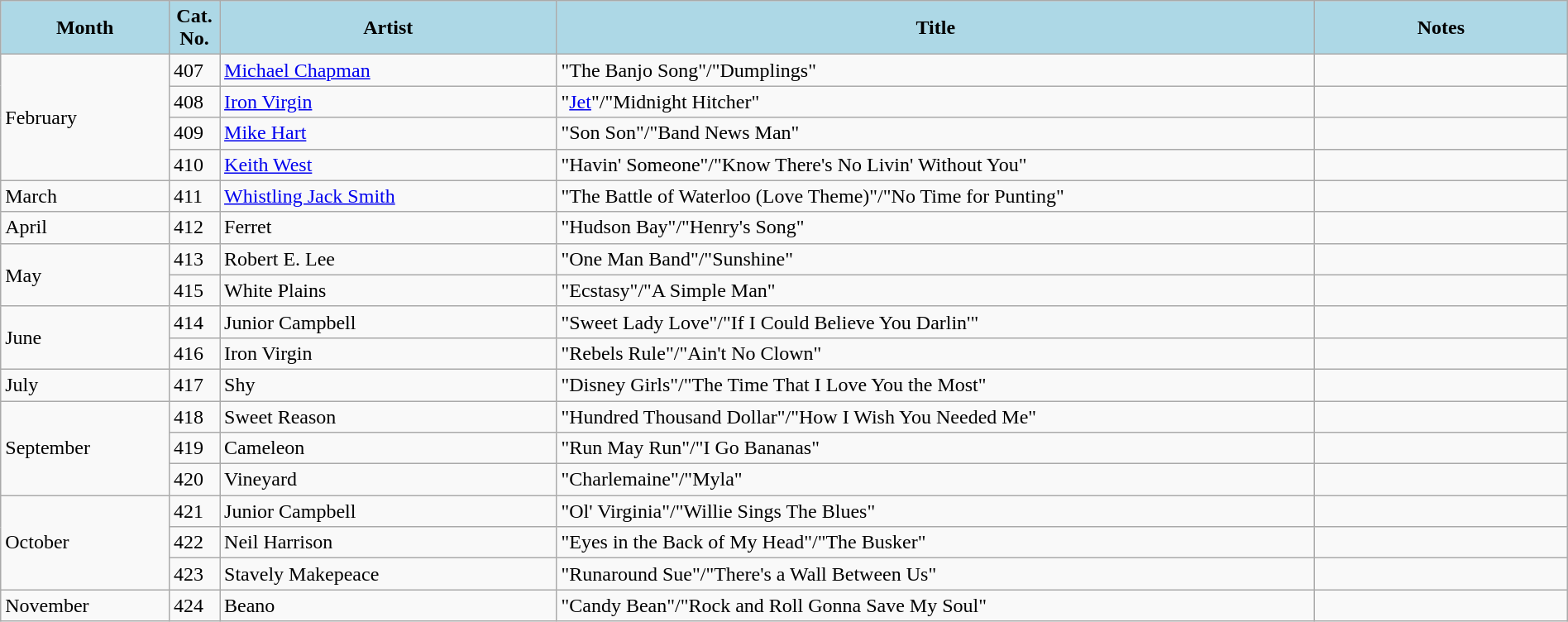<table class="wikitable" style="width:100%;">
<tr>
<th style="background:LightBlue; color:Black; font-weight:bold; text-align:center; width:10%;">Month</th>
<th style="background:LightBlue; color:Black; font-weight:bold; text-align:center; width:3%;">Cat.<br>No.</th>
<th style="background:LightBlue; color:Black; font-weight:bold; text-align:center; width:20%;">Artist</th>
<th style="background:LightBlue; color:Black; font-weight:bold; text-align:center; width:45%;">Title</th>
<th style="background:LightBlue; color:Black; font-weight:bold; text-align:center; width:15%;">Notes</th>
</tr>
<tr>
<td rowspan = "4">February</td>
<td>407</td>
<td><a href='#'>Michael Chapman</a></td>
<td>"The Banjo Song"/"Dumplings"</td>
<td></td>
</tr>
<tr>
<td>408</td>
<td><a href='#'>Iron Virgin</a></td>
<td>"<a href='#'>Jet</a>"/"Midnight Hitcher"</td>
<td></td>
</tr>
<tr>
<td>409</td>
<td><a href='#'>Mike Hart</a></td>
<td>"Son Son"/"Band News Man"</td>
<td></td>
</tr>
<tr>
<td>410</td>
<td><a href='#'>Keith West</a></td>
<td>"Havin' Someone"/"Know There's No Livin' Without You"</td>
<td></td>
</tr>
<tr>
<td>March</td>
<td>411</td>
<td><a href='#'>Whistling Jack Smith</a></td>
<td>"The Battle of Waterloo (Love Theme)"/"No Time for Punting"</td>
<td></td>
</tr>
<tr>
<td>April</td>
<td>412</td>
<td>Ferret</td>
<td>"Hudson Bay"/"Henry's Song"</td>
<td></td>
</tr>
<tr>
<td rowspan = "2">May</td>
<td>413</td>
<td>Robert E. Lee</td>
<td>"One Man Band"/"Sunshine"</td>
<td></td>
</tr>
<tr>
<td>415</td>
<td>White Plains</td>
<td>"Ecstasy"/"A Simple Man"</td>
<td></td>
</tr>
<tr>
<td rowspan = "2">June</td>
<td>414</td>
<td>Junior Campbell</td>
<td>"Sweet Lady Love"/"If I Could Believe You Darlin'"</td>
<td></td>
</tr>
<tr>
<td>416</td>
<td>Iron Virgin</td>
<td>"Rebels Rule"/"Ain't No Clown"</td>
<td></td>
</tr>
<tr>
<td>July</td>
<td>417</td>
<td>Shy</td>
<td>"Disney Girls"/"The Time That I Love You the Most"</td>
<td></td>
</tr>
<tr>
<td rowspan = "3">September</td>
<td>418</td>
<td>Sweet Reason</td>
<td>"Hundred Thousand Dollar"/"How I Wish You Needed Me"</td>
<td></td>
</tr>
<tr>
<td>419</td>
<td>Cameleon</td>
<td>"Run May Run"/"I Go Bananas"</td>
<td></td>
</tr>
<tr>
<td>420</td>
<td>Vineyard</td>
<td>"Charlemaine"/"Myla"</td>
<td></td>
</tr>
<tr>
<td rowspan = "3">October</td>
<td>421</td>
<td>Junior Campbell</td>
<td>"Ol' Virginia"/"Willie Sings The Blues"</td>
<td></td>
</tr>
<tr>
<td>422</td>
<td>Neil Harrison</td>
<td>"Eyes in the Back of My Head"/"The Busker"</td>
<td></td>
</tr>
<tr>
<td>423</td>
<td>Stavely Makepeace</td>
<td>"Runaround Sue"/"There's a Wall Between Us"</td>
<td></td>
</tr>
<tr>
<td>November</td>
<td>424</td>
<td>Beano</td>
<td>"Candy Bean"/"Rock and Roll Gonna Save My Soul"</td>
<td></td>
</tr>
</table>
